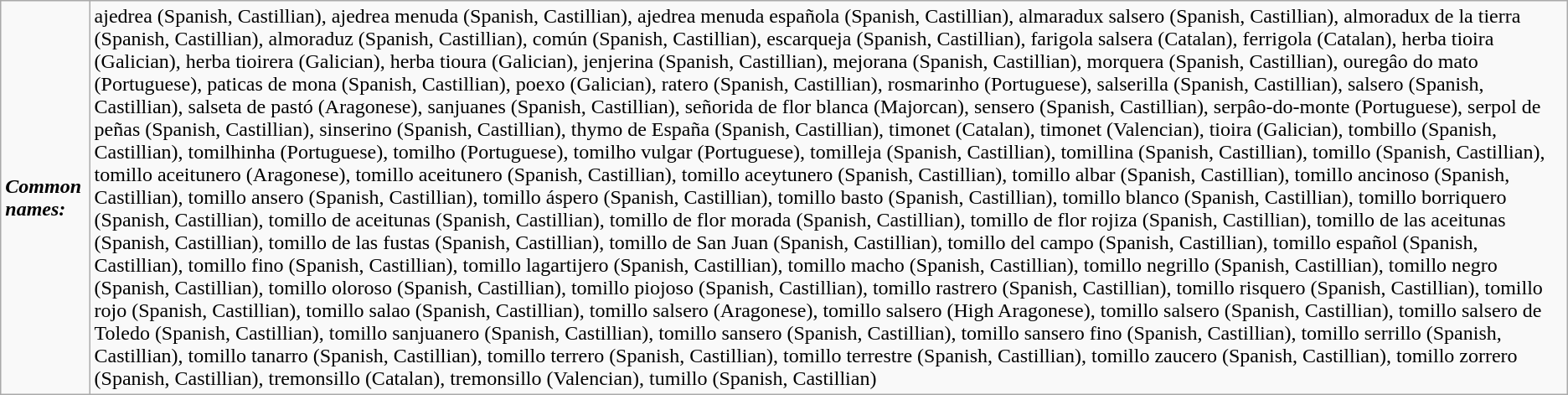<table class="wikitable">
<tr>
<td><strong><em>Common names:</em></strong></td>
<td>ajedrea (Spanish, Castillian), ajedrea menuda (Spanish, Castillian), ajedrea menuda española (Spanish, Castillian), almaradux salsero (Spanish, Castillian), almoradux de la tierra (Spanish, Castillian), almoraduz (Spanish, Castillian), común (Spanish, Castillian), escarqueja (Spanish, Castillian), farigola salsera (Catalan), ferrigola (Catalan), herba tioira (Galician), herba tioirera (Galician), herba tioura (Galician), jenjerina (Spanish, Castillian), mejorana (Spanish, Castillian), morquera (Spanish, Castillian), ouregâo do mato (Portuguese), paticas de mona (Spanish, Castillian), poexo (Galician), ratero (Spanish, Castillian), rosmarinho (Portuguese), salserilla (Spanish, Castillian), salsero (Spanish, Castillian), salseta de pastó (Aragonese), sanjuanes (Spanish, Castillian), señorida de flor blanca (Majorcan), sensero (Spanish, Castillian), serpâo-do-monte (Portuguese), serpol de peñas (Spanish, Castillian), sinserino (Spanish, Castillian), thymo de España (Spanish, Castillian), timonet (Catalan), timonet (Valencian), tioira (Galician), tombillo (Spanish, Castillian), tomilhinha (Portuguese), tomilho (Portuguese), tomilho vulgar (Portuguese), tomilleja (Spanish, Castillian), tomillina (Spanish, Castillian), tomillo (Spanish, Castillian), tomillo aceitunero (Aragonese), tomillo aceitunero (Spanish, Castillian), tomillo aceytunero (Spanish, Castillian), tomillo albar (Spanish, Castillian), tomillo ancinoso (Spanish, Castillian), tomillo ansero (Spanish, Castillian), tomillo áspero (Spanish, Castillian), tomillo basto (Spanish, Castillian), tomillo blanco (Spanish, Castillian), tomillo borriquero (Spanish, Castillian), tomillo de aceitunas (Spanish, Castillian), tomillo de flor morada (Spanish, Castillian), tomillo de flor rojiza (Spanish, Castillian), tomillo de las aceitunas (Spanish, Castillian), tomillo de las fustas (Spanish, Castillian), tomillo de San Juan (Spanish, Castillian), tomillo del campo (Spanish, Castillian), tomillo español (Spanish, Castillian), tomillo fino (Spanish, Castillian), tomillo lagartijero (Spanish, Castillian), tomillo macho (Spanish, Castillian), tomillo negrillo (Spanish, Castillian), tomillo negro (Spanish, Castillian), tomillo oloroso (Spanish, Castillian), tomillo piojoso (Spanish, Castillian), tomillo rastrero (Spanish, Castillian), tomillo risquero (Spanish, Castillian), tomillo rojo (Spanish, Castillian), tomillo salao (Spanish, Castillian), tomillo salsero (Aragonese), tomillo salsero (High Aragonese), tomillo salsero (Spanish, Castillian), tomillo salsero de Toledo (Spanish, Castillian), tomillo sanjuanero (Spanish, Castillian), tomillo sansero (Spanish, Castillian), tomillo sansero fino (Spanish, Castillian), tomillo serrillo (Spanish, Castillian), tomillo tanarro (Spanish, Castillian), tomillo terrero (Spanish, Castillian), tomillo terrestre (Spanish, Castillian), tomillo zaucero (Spanish, Castillian), tomillo zorrero (Spanish, Castillian), tremonsillo (Catalan), tremonsillo (Valencian), tumillo (Spanish, Castillian)</td>
</tr>
</table>
